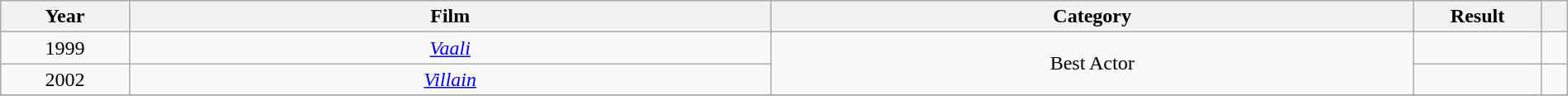<table class="wikitable sortable" style="width:100%;">
<tr>
<th style="width:5%;">Year</th>
<th style="width:25%;">Film</th>
<th style="width:25%;">Category</th>
<th style="width:5%;">Result</th>
<th style="width:1%;" class="unsortable"></th>
</tr>
<tr>
<td style="text-align:center;">1999</td>
<td style="text-align:center;"><em><a href='#'>Vaali</a></em></td>
<td style="text-align:center;" rowspan="2">Best Actor</td>
<td></td>
<td></td>
</tr>
<tr>
<td style="text-align:center;">2002</td>
<td style="text-align:center;"><em><a href='#'>Villain</a></em></td>
<td></td>
<td></td>
</tr>
<tr>
</tr>
</table>
